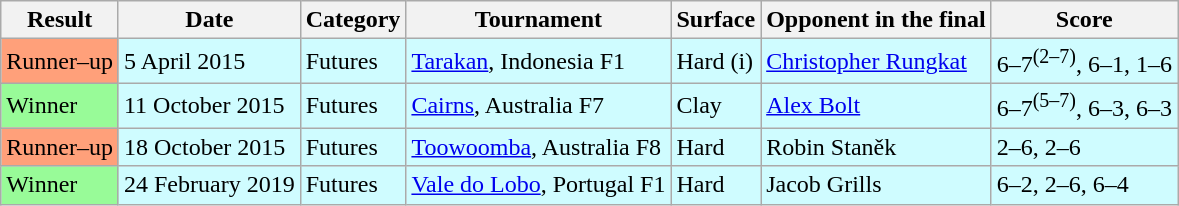<table class="wikitable">
<tr>
<th>Result</th>
<th>Date</th>
<th>Category</th>
<th>Tournament</th>
<th>Surface</th>
<th>Opponent in the final</th>
<th>Score</th>
</tr>
<tr bgcolor=CFFCFF>
<td bgcolor="FFA07A">Runner–up</td>
<td>5 April 2015</td>
<td>Futures</td>
<td><a href='#'>Tarakan</a>, Indonesia F1</td>
<td>Hard (i)</td>
<td> <a href='#'>Christopher Rungkat</a></td>
<td>6–7<sup>(2–7)</sup>, 6–1, 1–6</td>
</tr>
<tr bgcolor="CFFCFF">
<td bgcolor=98FB98>Winner</td>
<td>11 October 2015</td>
<td>Futures</td>
<td><a href='#'>Cairns</a>, Australia F7</td>
<td>Clay</td>
<td> <a href='#'>Alex Bolt</a></td>
<td>6–7<sup>(5–7)</sup>, 6–3, 6–3</td>
</tr>
<tr bgcolor=CFFCFF>
<td bgcolor="FFA07A">Runner–up</td>
<td>18 October 2015</td>
<td>Futures</td>
<td><a href='#'>Toowoomba</a>, Australia F8</td>
<td>Hard</td>
<td> Robin Staněk</td>
<td>2–6, 2–6</td>
</tr>
<tr bgcolor=CFFCFF>
<td bgcolor=98FB98>Winner</td>
<td>24 February 2019</td>
<td>Futures</td>
<td><a href='#'>Vale do Lobo</a>, Portugal F1</td>
<td>Hard</td>
<td> Jacob Grills</td>
<td>6–2, 2–6, 6–4</td>
</tr>
</table>
